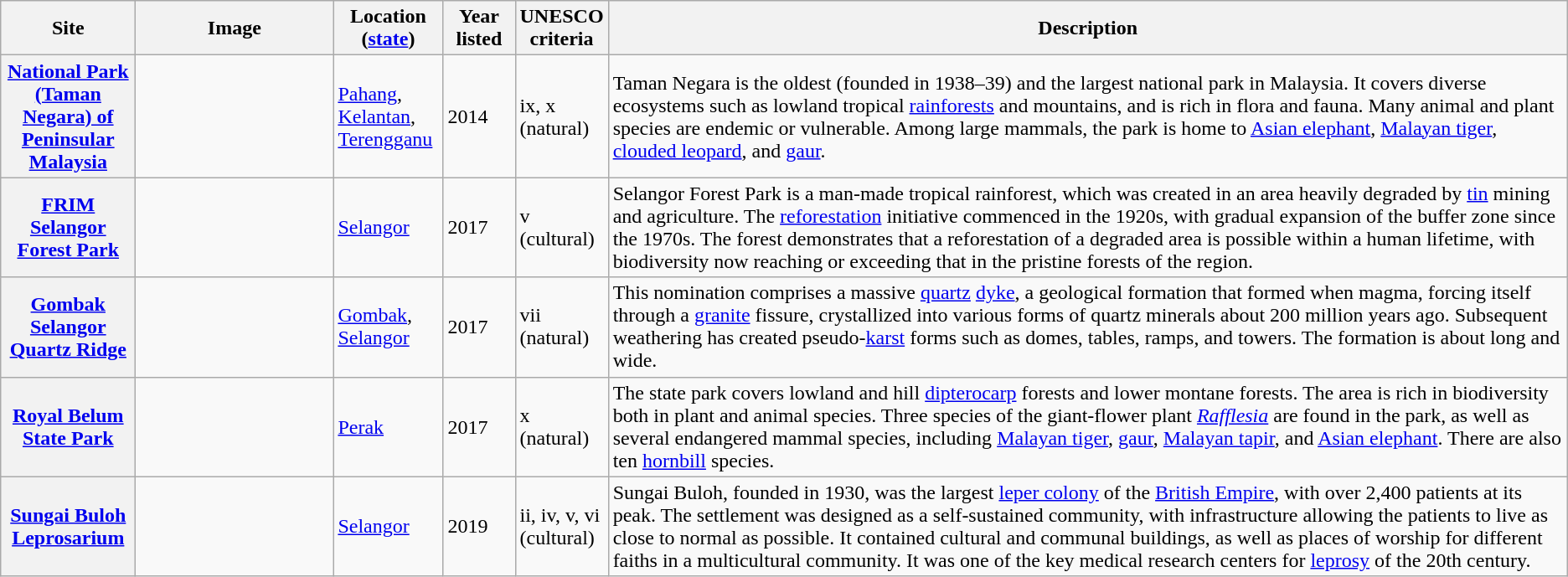<table class="wikitable sortable plainrowheaders">
<tr>
<th style="width:100px;" scope="col">Site</th>
<th class="unsortable" style="width:150px;" scope="col">Image</th>
<th style="width:80px;" scope="col">Location (<a href='#'>state</a>)</th>
<th style="width:50px;" scope="col">Year listed</th>
<th style="width:60px;" scope="col">UNESCO criteria</th>
<th scope="col" class="unsortable">Description</th>
</tr>
<tr>
<th scope="row"><a href='#'>National Park (Taman Negara) of Peninsular Malaysia</a></th>
<td></td>
<td><a href='#'>Pahang</a>, <a href='#'>Kelantan</a>, <a href='#'>Terengganu</a></td>
<td>2014</td>
<td>ix, x (natural)</td>
<td>Taman Negara is the oldest (founded in 1938–39) and the largest national park in Malaysia. It covers diverse ecosystems such as lowland tropical <a href='#'>rainforests</a> and mountains, and is rich in flora and fauna. Many animal and plant species are endemic or vulnerable. Among large mammals, the park is home to <a href='#'>Asian elephant</a>, <a href='#'>Malayan tiger</a>, <a href='#'>clouded leopard</a>, and <a href='#'>gaur</a>.</td>
</tr>
<tr>
<th scope="row"><a href='#'>FRIM Selangor Forest Park</a></th>
<td></td>
<td><a href='#'>Selangor</a></td>
<td>2017</td>
<td>v (cultural)</td>
<td>Selangor Forest Park is a man-made tropical rainforest, which was created in an area heavily degraded by <a href='#'>tin</a> mining and agriculture. The <a href='#'>reforestation</a> initiative commenced in the 1920s, with gradual expansion of the buffer zone since the 1970s. The forest demonstrates that a reforestation of a degraded area is possible within a human lifetime, with biodiversity now reaching or exceeding that in the pristine forests of the region.</td>
</tr>
<tr>
<th scope="row"><a href='#'>Gombak Selangor Quartz Ridge</a></th>
<td></td>
<td><a href='#'>Gombak</a>, <a href='#'>Selangor</a></td>
<td>2017</td>
<td>vii (natural)</td>
<td>This nomination comprises a massive <a href='#'>quartz</a> <a href='#'>dyke</a>, a geological formation that formed when magma, forcing itself through a <a href='#'>granite</a> fissure, crystallized into various forms of quartz minerals about 200 million years ago. Subsequent weathering has created pseudo-<a href='#'>karst</a> forms such as domes, tables, ramps, and towers. The formation is about  long and  wide.</td>
</tr>
<tr>
<th scope="row"><a href='#'>Royal Belum State Park</a></th>
<td></td>
<td><a href='#'>Perak</a></td>
<td>2017</td>
<td>x (natural)</td>
<td>The state park covers lowland and hill <a href='#'>dipterocarp</a> forests and lower montane forests. The area is rich in biodiversity both in plant and animal species. Three species of the giant-flower plant <em><a href='#'>Rafflesia</a></em> are found in the park, as well as several endangered mammal species, including <a href='#'>Malayan tiger</a>, <a href='#'>gaur</a>, <a href='#'>Malayan tapir</a>, and <a href='#'>Asian elephant</a>. There are also ten <a href='#'>hornbill</a> species.</td>
</tr>
<tr>
<th scope="row"><a href='#'>Sungai Buloh Leprosarium</a></th>
<td></td>
<td><a href='#'>Selangor</a></td>
<td>2019</td>
<td>ii, iv, v, vi (cultural)</td>
<td>Sungai Buloh, founded in 1930, was the largest <a href='#'>leper colony</a> of the <a href='#'>British Empire</a>, with over 2,400 patients at its peak. The settlement was designed as a self-sustained community, with infrastructure allowing the patients to live as close to normal as possible. It contained cultural and communal buildings, as well as places of worship for different faiths in a multicultural community. It was one of the key medical research centers for <a href='#'>leprosy</a> of the 20th century.</td>
</tr>
</table>
